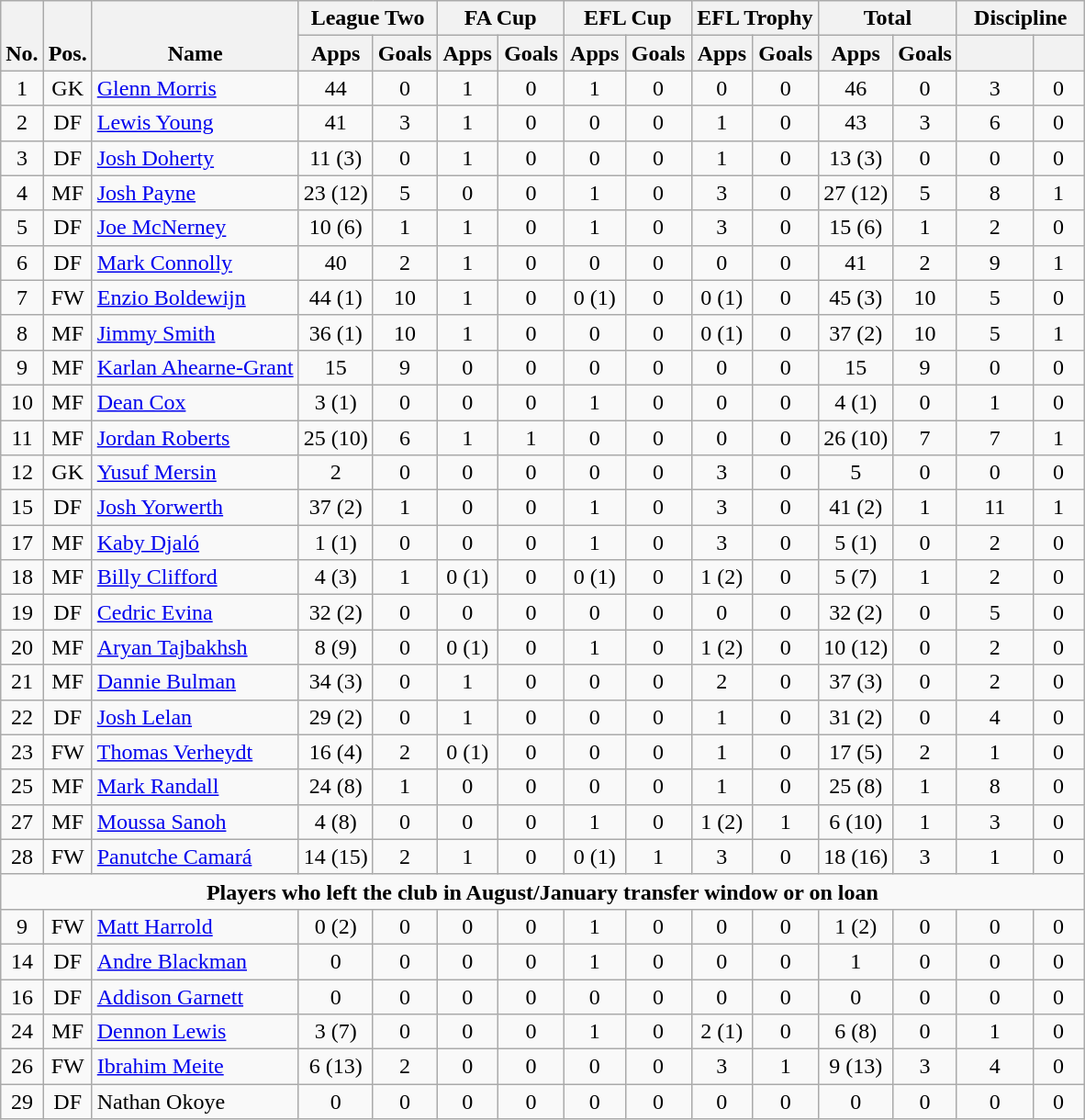<table class="wikitable" style="text-align:center">
<tr>
<th rowspan="2" style="vertical-align:bottom;">No.</th>
<th rowspan="2" style="vertical-align:bottom;">Pos.</th>
<th rowspan="2" style="vertical-align:bottom;">Name</th>
<th colspan="2" style="width:85px;">League Two</th>
<th colspan="2" style="width:85px;">FA Cup</th>
<th colspan="2" style="width:85px;">EFL Cup</th>
<th colspan="2" style="width:85px;">EFL Trophy</th>
<th colspan="2" style="width:85px;">Total</th>
<th colspan="2" style="width:85px;">Discipline</th>
</tr>
<tr>
<th>Apps</th>
<th>Goals</th>
<th>Apps</th>
<th>Goals</th>
<th>Apps</th>
<th>Goals</th>
<th>Apps</th>
<th>Goals</th>
<th>Apps</th>
<th>Goals</th>
<th></th>
<th></th>
</tr>
<tr>
<td>1</td>
<td>GK</td>
<td align="left"> <a href='#'>Glenn Morris</a></td>
<td>44</td>
<td>0</td>
<td>1</td>
<td>0</td>
<td>1</td>
<td>0</td>
<td>0</td>
<td>0</td>
<td>46</td>
<td>0</td>
<td>3</td>
<td>0</td>
</tr>
<tr>
<td>2</td>
<td>DF</td>
<td align="left"> <a href='#'>Lewis Young</a></td>
<td>41</td>
<td>3</td>
<td>1</td>
<td>0</td>
<td>0</td>
<td>0</td>
<td>1</td>
<td>0</td>
<td>43</td>
<td>3</td>
<td>6</td>
<td>0</td>
</tr>
<tr>
<td>3</td>
<td>DF</td>
<td align="left"> <a href='#'>Josh Doherty</a></td>
<td>11 (3)</td>
<td>0</td>
<td>1</td>
<td>0</td>
<td>0</td>
<td>0</td>
<td>1</td>
<td>0</td>
<td>13 (3)</td>
<td>0</td>
<td>0</td>
<td>0</td>
</tr>
<tr>
<td>4</td>
<td>MF</td>
<td align="left"> <a href='#'>Josh Payne</a></td>
<td>23 (12)</td>
<td>5</td>
<td>0</td>
<td>0</td>
<td>1</td>
<td>0</td>
<td>3</td>
<td>0</td>
<td>27 (12)</td>
<td>5</td>
<td>8</td>
<td>1</td>
</tr>
<tr>
<td>5</td>
<td>DF</td>
<td align="left"> <a href='#'>Joe McNerney</a></td>
<td>10 (6)</td>
<td>1</td>
<td>1</td>
<td>0</td>
<td>1</td>
<td>0</td>
<td>3</td>
<td>0</td>
<td>15 (6)</td>
<td>1</td>
<td>2</td>
<td>0</td>
</tr>
<tr>
<td>6</td>
<td>DF</td>
<td align="left"> <a href='#'>Mark Connolly</a></td>
<td>40</td>
<td>2</td>
<td>1</td>
<td>0</td>
<td>0</td>
<td>0</td>
<td>0</td>
<td>0</td>
<td>41</td>
<td>2</td>
<td>9</td>
<td>1</td>
</tr>
<tr>
<td>7</td>
<td>FW</td>
<td align="left"> <a href='#'>Enzio Boldewijn</a></td>
<td>44 (1)</td>
<td>10</td>
<td>1</td>
<td>0</td>
<td>0 (1)</td>
<td>0</td>
<td>0 (1)</td>
<td>0</td>
<td>45 (3)</td>
<td>10</td>
<td>5</td>
<td>0</td>
</tr>
<tr>
<td>8</td>
<td>MF</td>
<td align="left"> <a href='#'>Jimmy Smith</a></td>
<td>36 (1)</td>
<td>10</td>
<td>1</td>
<td>0</td>
<td>0</td>
<td>0</td>
<td>0 (1)</td>
<td>0</td>
<td>37 (2)</td>
<td>10</td>
<td>5</td>
<td>1</td>
</tr>
<tr>
<td>9</td>
<td>MF</td>
<td align="left"> <a href='#'>Karlan Ahearne-Grant</a></td>
<td>15</td>
<td>9</td>
<td>0</td>
<td>0</td>
<td>0</td>
<td>0</td>
<td>0</td>
<td>0</td>
<td>15</td>
<td>9</td>
<td>0</td>
<td>0</td>
</tr>
<tr>
<td>10</td>
<td>MF</td>
<td align="left"> <a href='#'>Dean Cox</a></td>
<td>3 (1)</td>
<td>0</td>
<td>0</td>
<td>0</td>
<td>1</td>
<td>0</td>
<td>0</td>
<td>0</td>
<td>4 (1)</td>
<td>0</td>
<td>1</td>
<td>0</td>
</tr>
<tr>
<td>11</td>
<td>MF</td>
<td align="left"> <a href='#'>Jordan Roberts</a></td>
<td>25 (10)</td>
<td>6</td>
<td>1</td>
<td>1</td>
<td>0</td>
<td>0</td>
<td>0</td>
<td>0</td>
<td>26 (10)</td>
<td>7</td>
<td>7</td>
<td>1</td>
</tr>
<tr>
<td>12</td>
<td>GK</td>
<td align="left"> <a href='#'>Yusuf Mersin</a></td>
<td>2</td>
<td>0</td>
<td>0</td>
<td>0</td>
<td>0</td>
<td>0</td>
<td>3</td>
<td>0</td>
<td>5</td>
<td>0</td>
<td>0</td>
<td>0</td>
</tr>
<tr>
<td>15</td>
<td>DF</td>
<td align="left"> <a href='#'>Josh Yorwerth</a></td>
<td>37 (2)</td>
<td>1</td>
<td>0</td>
<td>0</td>
<td>1</td>
<td>0</td>
<td>3</td>
<td>0</td>
<td>41 (2)</td>
<td>1</td>
<td>11</td>
<td>1</td>
</tr>
<tr>
<td>17</td>
<td>MF</td>
<td align="left"> <a href='#'>Kaby Djaló</a></td>
<td>1 (1)</td>
<td>0</td>
<td>0</td>
<td>0</td>
<td>1</td>
<td>0</td>
<td>3</td>
<td>0</td>
<td>5 (1)</td>
<td>0</td>
<td>2</td>
<td>0</td>
</tr>
<tr>
<td>18</td>
<td>MF</td>
<td align="left"> <a href='#'>Billy Clifford</a></td>
<td>4 (3)</td>
<td>1</td>
<td>0 (1)</td>
<td>0</td>
<td>0 (1)</td>
<td>0</td>
<td>1 (2)</td>
<td>0</td>
<td>5 (7)</td>
<td>1</td>
<td>2</td>
<td>0</td>
</tr>
<tr>
<td>19</td>
<td>DF</td>
<td align="left"> <a href='#'>Cedric Evina</a></td>
<td>32 (2)</td>
<td>0</td>
<td>0</td>
<td>0</td>
<td>0</td>
<td>0</td>
<td>0</td>
<td>0</td>
<td>32 (2)</td>
<td>0</td>
<td>5</td>
<td>0</td>
</tr>
<tr>
<td>20</td>
<td>MF</td>
<td align="left"> <a href='#'>Aryan Tajbakhsh</a></td>
<td>8 (9)</td>
<td>0</td>
<td>0 (1)</td>
<td>0</td>
<td>1</td>
<td>0</td>
<td>1 (2)</td>
<td>0</td>
<td>10 (12)</td>
<td>0</td>
<td>2</td>
<td>0</td>
</tr>
<tr>
<td>21</td>
<td>MF</td>
<td align="left"> <a href='#'>Dannie Bulman</a></td>
<td>34 (3)</td>
<td>0</td>
<td>1</td>
<td>0</td>
<td>0</td>
<td>0</td>
<td>2</td>
<td>0</td>
<td>37 (3)</td>
<td>0</td>
<td>2</td>
<td>0</td>
</tr>
<tr>
<td>22</td>
<td>DF</td>
<td align="left"> <a href='#'>Josh Lelan</a></td>
<td>29 (2)</td>
<td>0</td>
<td>1</td>
<td>0</td>
<td>0</td>
<td>0</td>
<td>1</td>
<td>0</td>
<td>31 (2)</td>
<td>0</td>
<td>4</td>
<td>0</td>
</tr>
<tr>
<td>23</td>
<td>FW</td>
<td align="left"> <a href='#'>Thomas Verheydt</a></td>
<td>16 (4)</td>
<td>2</td>
<td>0 (1)</td>
<td>0</td>
<td>0</td>
<td>0</td>
<td>1</td>
<td>0</td>
<td>17 (5)</td>
<td>2</td>
<td>1</td>
<td>0</td>
</tr>
<tr>
<td>25</td>
<td>MF</td>
<td align="left"> <a href='#'>Mark Randall</a></td>
<td>24 (8)</td>
<td>1</td>
<td>0</td>
<td>0</td>
<td>0</td>
<td>0</td>
<td>1</td>
<td>0</td>
<td>25 (8)</td>
<td>1</td>
<td>8</td>
<td>0</td>
</tr>
<tr>
<td>27</td>
<td>MF</td>
<td align="left"> <a href='#'>Moussa Sanoh</a></td>
<td>4 (8)</td>
<td>0</td>
<td>0</td>
<td>0</td>
<td>1</td>
<td>0</td>
<td>1 (2)</td>
<td>1</td>
<td>6 (10)</td>
<td>1</td>
<td>3</td>
<td>0</td>
</tr>
<tr>
<td>28</td>
<td>FW</td>
<td align="left"> <a href='#'>Panutche Camará</a></td>
<td>14 (15)</td>
<td>2</td>
<td>1</td>
<td>0</td>
<td>0 (1)</td>
<td>1</td>
<td>3</td>
<td>0</td>
<td>18 (16)</td>
<td>3</td>
<td>1</td>
<td>0</td>
</tr>
<tr>
<td colspan="17"><strong>Players who left the club in August/January transfer window or on loan</strong></td>
</tr>
<tr>
<td>9</td>
<td>FW</td>
<td align="left"> <a href='#'>Matt Harrold</a></td>
<td>0 (2)</td>
<td>0</td>
<td>0</td>
<td>0</td>
<td>1</td>
<td>0</td>
<td>0</td>
<td>0</td>
<td>1 (2)</td>
<td>0</td>
<td>0</td>
<td>0</td>
</tr>
<tr>
<td>14</td>
<td>DF</td>
<td align="left"> <a href='#'>Andre Blackman</a></td>
<td>0</td>
<td>0</td>
<td>0</td>
<td>0</td>
<td>1</td>
<td>0</td>
<td>0</td>
<td>0</td>
<td>1</td>
<td>0</td>
<td>0</td>
<td>0</td>
</tr>
<tr>
<td>16</td>
<td>DF</td>
<td align="left"> <a href='#'>Addison Garnett</a></td>
<td>0</td>
<td>0</td>
<td>0</td>
<td>0</td>
<td>0</td>
<td>0</td>
<td>0</td>
<td>0</td>
<td>0</td>
<td>0</td>
<td>0</td>
<td>0</td>
</tr>
<tr>
<td>24</td>
<td>MF</td>
<td align="left"> <a href='#'>Dennon Lewis</a></td>
<td>3 (7)</td>
<td>0</td>
<td>0</td>
<td>0</td>
<td>1</td>
<td>0</td>
<td>2 (1)</td>
<td>0</td>
<td>6 (8)</td>
<td>0</td>
<td>1</td>
<td>0</td>
</tr>
<tr>
<td>26</td>
<td>FW</td>
<td align="left"> <a href='#'>Ibrahim Meite</a></td>
<td>6 (13)</td>
<td>2</td>
<td>0</td>
<td>0</td>
<td>0</td>
<td>0</td>
<td>3</td>
<td>1</td>
<td>9 (13)</td>
<td>3</td>
<td>4</td>
<td>0</td>
</tr>
<tr>
<td>29</td>
<td>DF</td>
<td align="left"> Nathan Okoye</td>
<td>0</td>
<td>0</td>
<td>0</td>
<td>0</td>
<td>0</td>
<td>0</td>
<td>0</td>
<td>0</td>
<td>0</td>
<td>0</td>
<td>0</td>
<td>0</td>
</tr>
</table>
